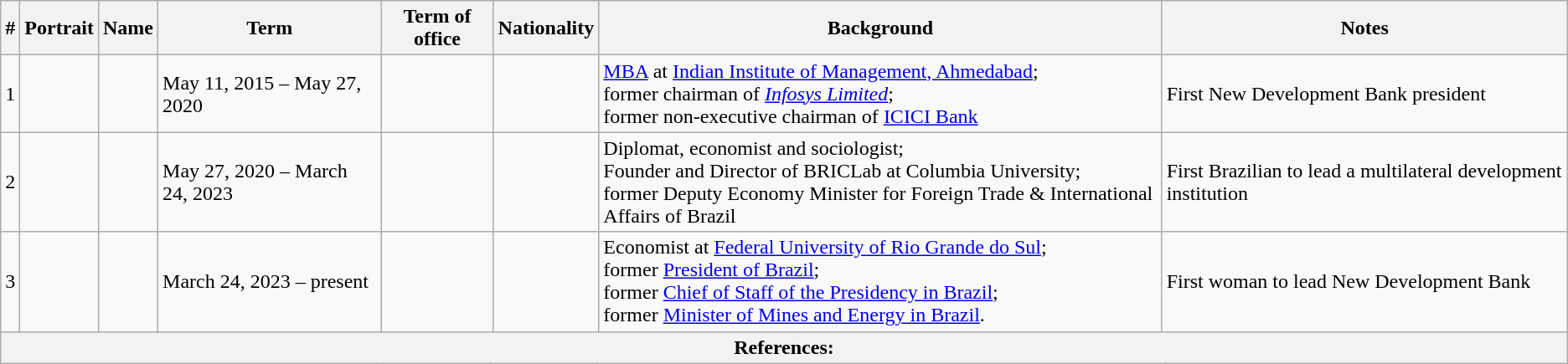<table class="wikitable">
<tr>
<th>#</th>
<th>Portrait</th>
<th>Name</th>
<th>Term</th>
<th>Term of office</th>
<th>Nationality</th>
<th>Background</th>
<th>Notes</th>
</tr>
<tr>
<td>1</td>
<td></td>
<td></td>
<td>May 11, 2015 – May 27, 2020</td>
<td></td>
<td></td>
<td><a href='#'>MBA</a> at <a href='#'>Indian Institute of Management, Ahmedabad</a>; <br> former chairman of <em><a href='#'>Infosys Limited</a></em>; <br> former non-executive chairman of <a href='#'>ICICI Bank</a></td>
<td>First New Development Bank president</td>
</tr>
<tr>
<td>2</td>
<td></td>
<td></td>
<td>May 27, 2020 – March 24, 2023</td>
<td></td>
<td></td>
<td>Diplomat, economist and sociologist; <br> Founder and Director of BRICLab at Columbia University; <br> former Deputy Economy Minister for Foreign Trade & International Affairs of Brazil</td>
<td>First Brazilian to lead a multilateral development institution</td>
</tr>
<tr>
<td>3</td>
<td></td>
<td></td>
<td>March 24, 2023 – present</td>
<td></td>
<td></td>
<td>Economist at <a href='#'>Federal University of Rio Grande do Sul</a>; <br> former <a href='#'>President of Brazil</a>; <br> former <a href='#'>Chief of Staff of the Presidency in Brazil</a>; <br> former <a href='#'>Minister of Mines and Energy in Brazil</a>.</td>
<td>First woman to lead New Development Bank</td>
</tr>
<tr>
<th colspan=8>References:</th>
</tr>
</table>
